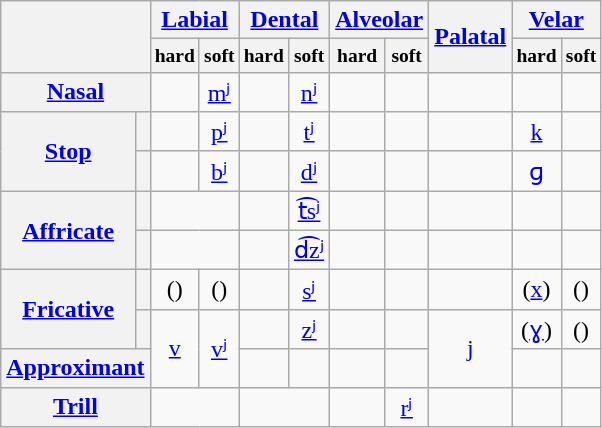<table class="wikitable" style="text-align:center;">
<tr>
<th rowspan="2" colspan="2"> </th>
<th colspan="2"><a href='#'>Labial</a></th>
<th colspan="2"><a href='#'>Dental</a></th>
<th colspan="2"><a href='#'>Alveolar</a></th>
<th rowspan="2"><a href='#'>Palatal</a></th>
<th colspan="2"><a href='#'>Velar</a></th>
</tr>
<tr style="font-size:small;">
<th>hard</th>
<th>soft</th>
<th>hard</th>
<th>soft</th>
<th>hard</th>
<th>soft</th>
<th>hard</th>
<th>soft</th>
</tr>
<tr>
<th colspan="2"><a href='#'>Nasal</a></th>
<td></td>
<td><a href='#'>mʲ</a></td>
<td></td>
<td><a href='#'>nʲ</a></td>
<td></td>
<td></td>
<td></td>
<td></td>
<td></td>
</tr>
<tr>
<th rowspan="2"><a href='#'>Stop</a></th>
<th></th>
<td></td>
<td><a href='#'>pʲ</a></td>
<td></td>
<td><a href='#'>tʲ</a></td>
<td></td>
<td></td>
<td></td>
<td><a href='#'>k</a></td>
<td></td>
</tr>
<tr>
<th></th>
<td></td>
<td><a href='#'>bʲ</a></td>
<td></td>
<td><a href='#'>dʲ</a></td>
<td></td>
<td></td>
<td></td>
<td><a href='#'>ɡ</a></td>
<td></td>
</tr>
<tr>
<th rowspan="2"><a href='#'>Affricate</a></th>
<th></th>
<td colspan="2"> </td>
<td></td>
<td><a href='#'>t͡sʲ</a></td>
<td></td>
<td></td>
<td></td>
<td></td>
<td></td>
</tr>
<tr>
<th></th>
<td colspan="2"> </td>
<td></td>
<td><a href='#'>d͡zʲ</a></td>
<td></td>
<td></td>
<td></td>
<td></td>
<td></td>
</tr>
<tr>
<th rowspan="2"><a href='#'>Fricative</a></th>
<th></th>
<td>()</td>
<td>(<a href='#'></a>)</td>
<td></td>
<td><a href='#'>sʲ</a></td>
<td></td>
<td></td>
<td></td>
<td>(<a href='#'>x</a>)</td>
<td>()</td>
</tr>
<tr>
<th></th>
<td rowspan="2"><a href='#'>v</a></td>
<td rowspan="2"><a href='#'>vʲ</a></td>
<td></td>
<td><a href='#'>zʲ</a></td>
<td></td>
<td></td>
<td rowspan="2"><a href='#'>j</a></td>
<td>(<a href='#'>ɣ</a>)</td>
<td>()</td>
</tr>
<tr>
<th colspan="2"><a href='#'>Approximant</a></th>
<td></td>
<td></td>
<td></td>
<td></td>
<td></td>
<td></td>
</tr>
<tr>
<th colspan="2"><a href='#'>Trill</a></th>
<td colspan="2"> </td>
<td colspan="2"> </td>
<td></td>
<td><a href='#'>rʲ</a></td>
<td></td>
<td></td>
<td></td>
</tr>
</table>
